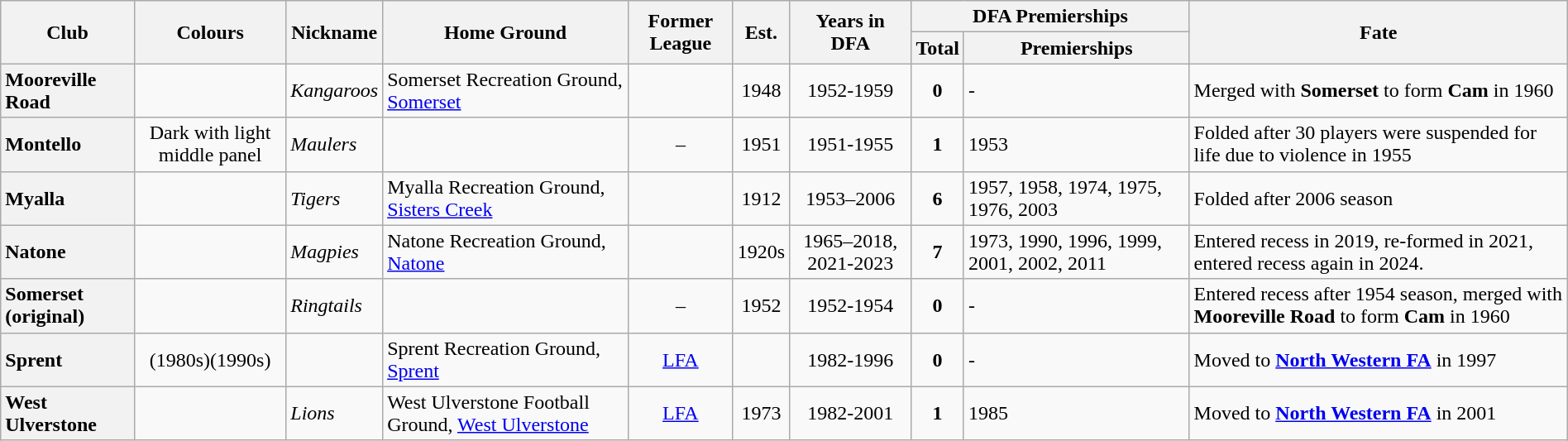<table class="wikitable sortable" style="text-align:center; width:100%">
<tr>
<th rowspan="2">Club</th>
<th rowspan="2" class=unsortable>Colours</th>
<th rowspan="2">Nickname</th>
<th rowspan="2">Home Ground</th>
<th rowspan="2">Former League</th>
<th rowspan="2">Est.</th>
<th rowspan="2">Years in DFA</th>
<th colspan="2">DFA Premierships</th>
<th rowspan="2">Fate</th>
</tr>
<tr>
<th>Total</th>
<th>Premierships</th>
</tr>
<tr>
<th style="text-align:left">Mooreville Road</th>
<td></td>
<td align="left"><em>Kangaroos</em></td>
<td align="left">Somerset Recreation Ground, <a href='#'>Somerset</a></td>
<td></td>
<td>1948</td>
<td>1952-1959</td>
<td><strong>0</strong></td>
<td align="left">-</td>
<td align="left">Merged with <strong>Somerset</strong> to form <strong>Cam</strong> in 1960</td>
</tr>
<tr>
<th style="text-align:left">Montello</th>
<td>Dark with light middle panel</td>
<td align="left"><em>Maulers</em></td>
<td align="left"></td>
<td>–</td>
<td>1951</td>
<td>1951-1955</td>
<td><strong>1</strong></td>
<td align="left">1953</td>
<td align="left">Folded after 30 players were suspended for life due to violence in 1955</td>
</tr>
<tr>
<th style="text-align:left">Myalla</th>
<td></td>
<td align="left"><em>Tigers</em></td>
<td align="left">Myalla Recreation Ground, <a href='#'>Sisters Creek</a></td>
<td></td>
<td>1912</td>
<td>1953–2006</td>
<td><strong>6</strong></td>
<td align="left">1957, 1958, 1974, 1975, 1976, 2003</td>
<td align="left">Folded after 2006 season</td>
</tr>
<tr>
<th style="text-align:left">Natone</th>
<td></td>
<td align="left"><em>Magpies</em></td>
<td align="left">Natone Recreation Ground, <a href='#'>Natone</a></td>
<td></td>
<td>1920s</td>
<td>1965–2018, 2021-2023</td>
<td><strong>7</strong></td>
<td align="left">1973, 1990, 1996, 1999, 2001, 2002, 2011</td>
<td align="left">Entered recess in 2019, re-formed in 2021, entered recess again in 2024.</td>
</tr>
<tr>
<th style="text-align:left">Somerset (original)</th>
<td></td>
<td align="left"><em>Ringtails</em></td>
<td></td>
<td>–</td>
<td>1952</td>
<td>1952-1954</td>
<td><strong>0</strong></td>
<td align="left">-</td>
<td align="left">Entered recess after 1954 season, merged with <strong>Mooreville Road</strong> to form <strong>Cam</strong> in 1960</td>
</tr>
<tr>
<th style="text-align:left">Sprent</th>
<td>(1980s)(1990s)</td>
<td align="left"><em></em></td>
<td align="left">Sprent Recreation Ground, <a href='#'>Sprent</a></td>
<td><a href='#'>LFA</a></td>
<td></td>
<td>1982-1996</td>
<td><strong>0</strong></td>
<td align="left">-</td>
<td align="left">Moved to <strong><a href='#'>North Western FA</a></strong> in 1997</td>
</tr>
<tr>
<th style="text-align:left">West Ulverstone</th>
<td></td>
<td align="left"><em>Lions</em></td>
<td align="left">West Ulverstone Football Ground, <a href='#'>West Ulverstone</a></td>
<td><a href='#'>LFA</a></td>
<td>1973</td>
<td>1982-2001</td>
<td><strong>1</strong></td>
<td align="left">1985</td>
<td align="left">Moved to <strong><a href='#'>North Western FA</a></strong> in 2001</td>
</tr>
</table>
